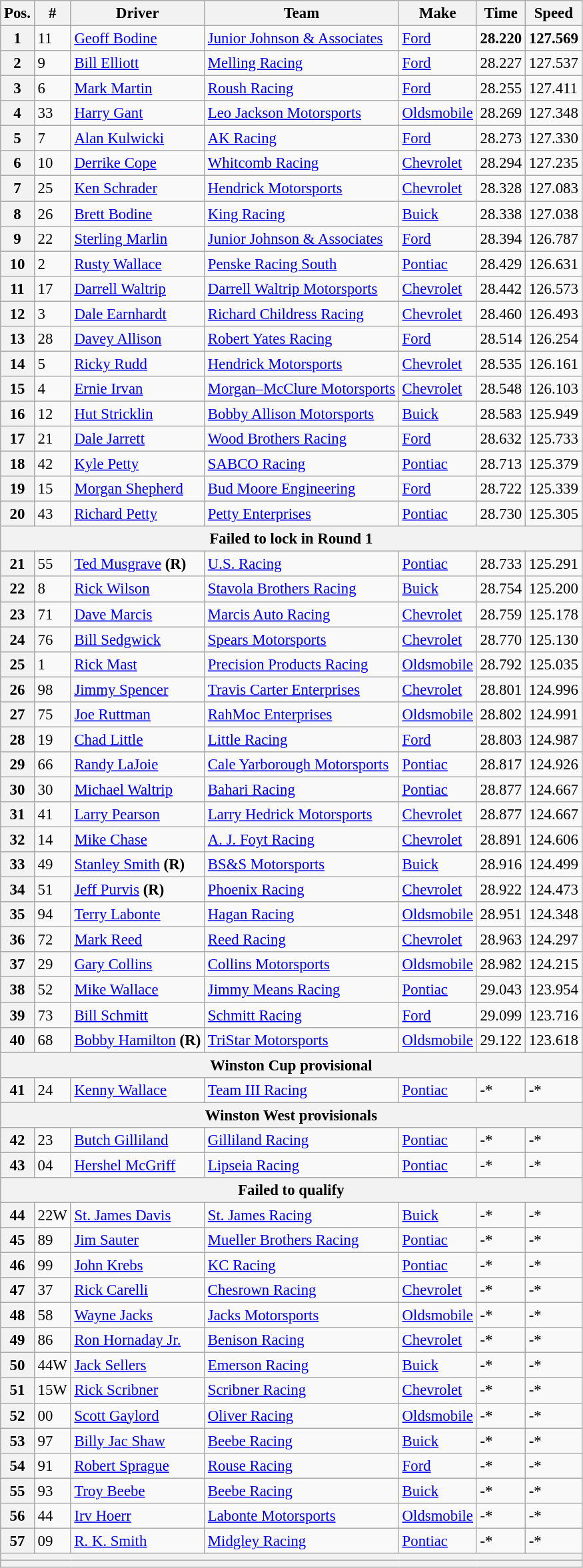<table class="wikitable" style="font-size:95%">
<tr>
<th>Pos.</th>
<th>#</th>
<th>Driver</th>
<th>Team</th>
<th>Make</th>
<th>Time</th>
<th>Speed</th>
</tr>
<tr>
<th>1</th>
<td>11</td>
<td><a href='#'>Geoff Bodine</a></td>
<td><a href='#'>Junior Johnson & Associates</a></td>
<td><a href='#'>Ford</a></td>
<td><strong>28.220</strong></td>
<td><strong>127.569</strong></td>
</tr>
<tr>
<th>2</th>
<td>9</td>
<td><a href='#'>Bill Elliott</a></td>
<td><a href='#'>Melling Racing</a></td>
<td><a href='#'>Ford</a></td>
<td>28.227</td>
<td>127.537</td>
</tr>
<tr>
<th>3</th>
<td>6</td>
<td><a href='#'>Mark Martin</a></td>
<td><a href='#'>Roush Racing</a></td>
<td><a href='#'>Ford</a></td>
<td>28.255</td>
<td>127.411</td>
</tr>
<tr>
<th>4</th>
<td>33</td>
<td><a href='#'>Harry Gant</a></td>
<td><a href='#'>Leo Jackson Motorsports</a></td>
<td><a href='#'>Oldsmobile</a></td>
<td>28.269</td>
<td>127.348</td>
</tr>
<tr>
<th>5</th>
<td>7</td>
<td><a href='#'>Alan Kulwicki</a></td>
<td><a href='#'>AK Racing</a></td>
<td><a href='#'>Ford</a></td>
<td>28.273</td>
<td>127.330</td>
</tr>
<tr>
<th>6</th>
<td>10</td>
<td><a href='#'>Derrike Cope</a></td>
<td><a href='#'>Whitcomb Racing</a></td>
<td><a href='#'>Chevrolet</a></td>
<td>28.294</td>
<td>127.235</td>
</tr>
<tr>
<th>7</th>
<td>25</td>
<td><a href='#'>Ken Schrader</a></td>
<td><a href='#'>Hendrick Motorsports</a></td>
<td><a href='#'>Chevrolet</a></td>
<td>28.328</td>
<td>127.083</td>
</tr>
<tr>
<th>8</th>
<td>26</td>
<td><a href='#'>Brett Bodine</a></td>
<td><a href='#'>King Racing</a></td>
<td><a href='#'>Buick</a></td>
<td>28.338</td>
<td>127.038</td>
</tr>
<tr>
<th>9</th>
<td>22</td>
<td><a href='#'>Sterling Marlin</a></td>
<td><a href='#'>Junior Johnson & Associates</a></td>
<td><a href='#'>Ford</a></td>
<td>28.394</td>
<td>126.787</td>
</tr>
<tr>
<th>10</th>
<td>2</td>
<td><a href='#'>Rusty Wallace</a></td>
<td><a href='#'>Penske Racing South</a></td>
<td><a href='#'>Pontiac</a></td>
<td>28.429</td>
<td>126.631</td>
</tr>
<tr>
<th>11</th>
<td>17</td>
<td><a href='#'>Darrell Waltrip</a></td>
<td><a href='#'>Darrell Waltrip Motorsports</a></td>
<td><a href='#'>Chevrolet</a></td>
<td>28.442</td>
<td>126.573</td>
</tr>
<tr>
<th>12</th>
<td>3</td>
<td><a href='#'>Dale Earnhardt</a></td>
<td><a href='#'>Richard Childress Racing</a></td>
<td><a href='#'>Chevrolet</a></td>
<td>28.460</td>
<td>126.493</td>
</tr>
<tr>
<th>13</th>
<td>28</td>
<td><a href='#'>Davey Allison</a></td>
<td><a href='#'>Robert Yates Racing</a></td>
<td><a href='#'>Ford</a></td>
<td>28.514</td>
<td>126.254</td>
</tr>
<tr>
<th>14</th>
<td>5</td>
<td><a href='#'>Ricky Rudd</a></td>
<td><a href='#'>Hendrick Motorsports</a></td>
<td><a href='#'>Chevrolet</a></td>
<td>28.535</td>
<td>126.161</td>
</tr>
<tr>
<th>15</th>
<td>4</td>
<td><a href='#'>Ernie Irvan</a></td>
<td><a href='#'>Morgan–McClure Motorsports</a></td>
<td><a href='#'>Chevrolet</a></td>
<td>28.548</td>
<td>126.103</td>
</tr>
<tr>
<th>16</th>
<td>12</td>
<td><a href='#'>Hut Stricklin</a></td>
<td><a href='#'>Bobby Allison Motorsports</a></td>
<td><a href='#'>Buick</a></td>
<td>28.583</td>
<td>125.949</td>
</tr>
<tr>
<th>17</th>
<td>21</td>
<td><a href='#'>Dale Jarrett</a></td>
<td><a href='#'>Wood Brothers Racing</a></td>
<td><a href='#'>Ford</a></td>
<td>28.632</td>
<td>125.733</td>
</tr>
<tr>
<th>18</th>
<td>42</td>
<td><a href='#'>Kyle Petty</a></td>
<td><a href='#'>SABCO Racing</a></td>
<td><a href='#'>Pontiac</a></td>
<td>28.713</td>
<td>125.379</td>
</tr>
<tr>
<th>19</th>
<td>15</td>
<td><a href='#'>Morgan Shepherd</a></td>
<td><a href='#'>Bud Moore Engineering</a></td>
<td><a href='#'>Ford</a></td>
<td>28.722</td>
<td>125.339</td>
</tr>
<tr>
<th>20</th>
<td>43</td>
<td><a href='#'>Richard Petty</a></td>
<td><a href='#'>Petty Enterprises</a></td>
<td><a href='#'>Pontiac</a></td>
<td>28.730</td>
<td>125.305</td>
</tr>
<tr>
<th colspan="7">Failed to lock in Round 1</th>
</tr>
<tr>
<th>21</th>
<td>55</td>
<td><a href='#'>Ted Musgrave</a> <strong>(R)</strong></td>
<td><a href='#'>U.S. Racing</a></td>
<td><a href='#'>Pontiac</a></td>
<td>28.733</td>
<td>125.291</td>
</tr>
<tr>
<th>22</th>
<td>8</td>
<td><a href='#'>Rick Wilson</a></td>
<td><a href='#'>Stavola Brothers Racing</a></td>
<td><a href='#'>Buick</a></td>
<td>28.754</td>
<td>125.200</td>
</tr>
<tr>
<th>23</th>
<td>71</td>
<td><a href='#'>Dave Marcis</a></td>
<td><a href='#'>Marcis Auto Racing</a></td>
<td><a href='#'>Chevrolet</a></td>
<td>28.759</td>
<td>125.178</td>
</tr>
<tr>
<th>24</th>
<td>76</td>
<td><a href='#'>Bill Sedgwick</a></td>
<td><a href='#'>Spears Motorsports</a></td>
<td><a href='#'>Chevrolet</a></td>
<td>28.770</td>
<td>125.130</td>
</tr>
<tr>
<th>25</th>
<td>1</td>
<td><a href='#'>Rick Mast</a></td>
<td><a href='#'>Precision Products Racing</a></td>
<td><a href='#'>Oldsmobile</a></td>
<td>28.792</td>
<td>125.035</td>
</tr>
<tr>
<th>26</th>
<td>98</td>
<td><a href='#'>Jimmy Spencer</a></td>
<td><a href='#'>Travis Carter Enterprises</a></td>
<td><a href='#'>Chevrolet</a></td>
<td>28.801</td>
<td>124.996</td>
</tr>
<tr>
<th>27</th>
<td>75</td>
<td><a href='#'>Joe Ruttman</a></td>
<td><a href='#'>RahMoc Enterprises</a></td>
<td><a href='#'>Oldsmobile</a></td>
<td>28.802</td>
<td>124.991</td>
</tr>
<tr>
<th>28</th>
<td>19</td>
<td><a href='#'>Chad Little</a></td>
<td><a href='#'>Little Racing</a></td>
<td><a href='#'>Ford</a></td>
<td>28.803</td>
<td>124.987</td>
</tr>
<tr>
<th>29</th>
<td>66</td>
<td><a href='#'>Randy LaJoie</a></td>
<td><a href='#'>Cale Yarborough Motorsports</a></td>
<td><a href='#'>Pontiac</a></td>
<td>28.817</td>
<td>124.926</td>
</tr>
<tr>
<th>30</th>
<td>30</td>
<td><a href='#'>Michael Waltrip</a></td>
<td><a href='#'>Bahari Racing</a></td>
<td><a href='#'>Pontiac</a></td>
<td>28.877</td>
<td>124.667</td>
</tr>
<tr>
<th>31</th>
<td>41</td>
<td><a href='#'>Larry Pearson</a></td>
<td><a href='#'>Larry Hedrick Motorsports</a></td>
<td><a href='#'>Chevrolet</a></td>
<td>28.877</td>
<td>124.667</td>
</tr>
<tr>
<th>32</th>
<td>14</td>
<td><a href='#'>Mike Chase</a></td>
<td><a href='#'>A. J. Foyt Racing</a></td>
<td><a href='#'>Chevrolet</a></td>
<td>28.891</td>
<td>124.606</td>
</tr>
<tr>
<th>33</th>
<td>49</td>
<td><a href='#'>Stanley Smith</a> <strong>(R)</strong></td>
<td><a href='#'>BS&S Motorsports</a></td>
<td><a href='#'>Buick</a></td>
<td>28.916</td>
<td>124.499</td>
</tr>
<tr>
<th>34</th>
<td>51</td>
<td><a href='#'>Jeff Purvis</a> <strong>(R)</strong></td>
<td><a href='#'>Phoenix Racing</a></td>
<td><a href='#'>Chevrolet</a></td>
<td>28.922</td>
<td>124.473</td>
</tr>
<tr>
<th>35</th>
<td>94</td>
<td><a href='#'>Terry Labonte</a></td>
<td><a href='#'>Hagan Racing</a></td>
<td><a href='#'>Oldsmobile</a></td>
<td>28.951</td>
<td>124.348</td>
</tr>
<tr>
<th>36</th>
<td>72</td>
<td><a href='#'>Mark Reed</a></td>
<td><a href='#'>Reed Racing</a></td>
<td><a href='#'>Chevrolet</a></td>
<td>28.963</td>
<td>124.297</td>
</tr>
<tr>
<th>37</th>
<td>29</td>
<td><a href='#'>Gary Collins</a></td>
<td><a href='#'>Collins Motorsports</a></td>
<td><a href='#'>Oldsmobile</a></td>
<td>28.982</td>
<td>124.215</td>
</tr>
<tr>
<th>38</th>
<td>52</td>
<td><a href='#'>Mike Wallace</a></td>
<td><a href='#'>Jimmy Means Racing</a></td>
<td><a href='#'>Pontiac</a></td>
<td>29.043</td>
<td>123.954</td>
</tr>
<tr>
<th>39</th>
<td>73</td>
<td><a href='#'>Bill Schmitt</a></td>
<td><a href='#'>Schmitt Racing</a></td>
<td><a href='#'>Ford</a></td>
<td>29.099</td>
<td>123.716</td>
</tr>
<tr>
<th>40</th>
<td>68</td>
<td><a href='#'>Bobby Hamilton</a> <strong>(R)</strong></td>
<td><a href='#'>TriStar Motorsports</a></td>
<td><a href='#'>Oldsmobile</a></td>
<td>29.122</td>
<td>123.618</td>
</tr>
<tr>
<th colspan="7">Winston Cup provisional</th>
</tr>
<tr>
<th>41</th>
<td>24</td>
<td><a href='#'>Kenny Wallace</a></td>
<td><a href='#'>Team III Racing</a></td>
<td><a href='#'>Pontiac</a></td>
<td>-*</td>
<td>-*</td>
</tr>
<tr>
<th colspan="7">Winston West provisionals</th>
</tr>
<tr>
<th>42</th>
<td>23</td>
<td><a href='#'>Butch Gilliland</a></td>
<td><a href='#'>Gilliland Racing</a></td>
<td><a href='#'>Pontiac</a></td>
<td>-*</td>
<td>-*</td>
</tr>
<tr>
<th>43</th>
<td>04</td>
<td><a href='#'>Hershel McGriff</a></td>
<td><a href='#'>Lipseia Racing</a></td>
<td><a href='#'>Pontiac</a></td>
<td>-*</td>
<td>-*</td>
</tr>
<tr>
<th colspan="7">Failed to qualify</th>
</tr>
<tr>
<th>44</th>
<td>22W</td>
<td><a href='#'>St. James Davis</a></td>
<td><a href='#'>St. James Racing</a></td>
<td><a href='#'>Buick</a></td>
<td>-*</td>
<td>-*</td>
</tr>
<tr>
<th>45</th>
<td>89</td>
<td><a href='#'>Jim Sauter</a></td>
<td><a href='#'>Mueller Brothers Racing</a></td>
<td><a href='#'>Pontiac</a></td>
<td>-*</td>
<td>-*</td>
</tr>
<tr>
<th>46</th>
<td>99</td>
<td><a href='#'>John Krebs</a></td>
<td><a href='#'>KC Racing</a></td>
<td><a href='#'>Pontiac</a></td>
<td>-*</td>
<td>-*</td>
</tr>
<tr>
<th>47</th>
<td>37</td>
<td><a href='#'>Rick Carelli</a></td>
<td><a href='#'>Chesrown Racing</a></td>
<td><a href='#'>Chevrolet</a></td>
<td>-*</td>
<td>-*</td>
</tr>
<tr>
<th>48</th>
<td>58</td>
<td><a href='#'>Wayne Jacks</a></td>
<td><a href='#'>Jacks Motorsports</a></td>
<td><a href='#'>Oldsmobile</a></td>
<td>-*</td>
<td>-*</td>
</tr>
<tr>
<th>49</th>
<td>86</td>
<td><a href='#'>Ron Hornaday Jr.</a></td>
<td><a href='#'>Benison Racing</a></td>
<td><a href='#'>Chevrolet</a></td>
<td>-*</td>
<td>-*</td>
</tr>
<tr>
<th>50</th>
<td>44W</td>
<td><a href='#'>Jack Sellers</a></td>
<td><a href='#'>Emerson Racing</a></td>
<td><a href='#'>Buick</a></td>
<td>-*</td>
<td>-*</td>
</tr>
<tr>
<th>51</th>
<td>15W</td>
<td><a href='#'>Rick Scribner</a></td>
<td><a href='#'>Scribner Racing</a></td>
<td><a href='#'>Chevrolet</a></td>
<td>-*</td>
<td>-*</td>
</tr>
<tr>
<th>52</th>
<td>00</td>
<td><a href='#'>Scott Gaylord</a></td>
<td><a href='#'>Oliver Racing</a></td>
<td><a href='#'>Oldsmobile</a></td>
<td>-*</td>
<td>-*</td>
</tr>
<tr>
<th>53</th>
<td>97</td>
<td><a href='#'>Billy Jac Shaw</a></td>
<td><a href='#'>Beebe Racing</a></td>
<td><a href='#'>Buick</a></td>
<td>-*</td>
<td>-*</td>
</tr>
<tr>
<th>54</th>
<td>91</td>
<td><a href='#'>Robert Sprague</a></td>
<td><a href='#'>Rouse Racing</a></td>
<td><a href='#'>Ford</a></td>
<td>-*</td>
<td>-*</td>
</tr>
<tr>
<th>55</th>
<td>93</td>
<td><a href='#'>Troy Beebe</a></td>
<td><a href='#'>Beebe Racing</a></td>
<td><a href='#'>Buick</a></td>
<td>-*</td>
<td>-*</td>
</tr>
<tr>
<th>56</th>
<td>44</td>
<td><a href='#'>Irv Hoerr</a></td>
<td><a href='#'>Labonte Motorsports</a></td>
<td><a href='#'>Oldsmobile</a></td>
<td>-*</td>
<td>-*</td>
</tr>
<tr>
<th>57</th>
<td>09</td>
<td><a href='#'>R. K. Smith</a></td>
<td><a href='#'>Midgley Racing</a></td>
<td><a href='#'>Pontiac</a></td>
<td>-*</td>
<td>-*</td>
</tr>
<tr>
<th colspan="7"></th>
</tr>
<tr>
<th colspan="7"></th>
</tr>
</table>
